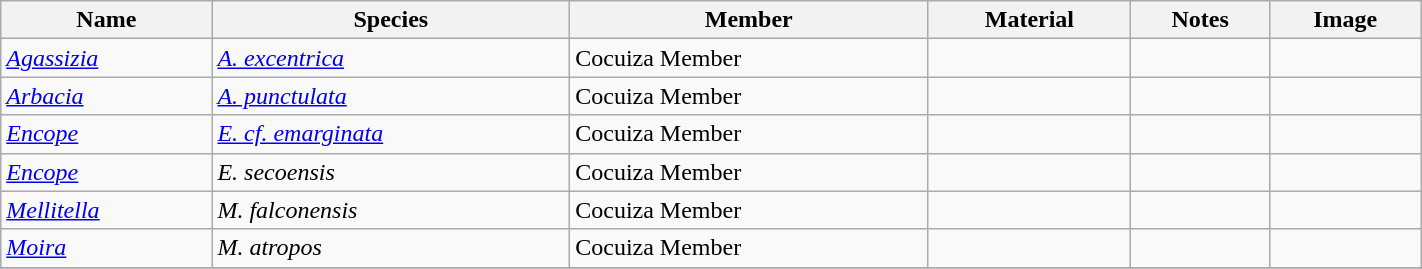<table class="wikitable" align="center" width="75%">
<tr>
<th>Name</th>
<th>Species</th>
<th>Member</th>
<th>Material</th>
<th>Notes</th>
<th>Image</th>
</tr>
<tr>
<td><em><a href='#'>Agassizia</a></em></td>
<td><em><a href='#'>A. excentrica</a></em></td>
<td>Cocuiza Member</td>
<td></td>
<td></td>
<td></td>
</tr>
<tr>
<td><em><a href='#'>Arbacia</a></em></td>
<td><em><a href='#'>A. punctulata</a></em></td>
<td>Cocuiza Member</td>
<td></td>
<td></td>
<td></td>
</tr>
<tr>
<td><em><a href='#'>Encope</a></em></td>
<td><em><a href='#'>E. cf. emarginata</a></em></td>
<td>Cocuiza Member</td>
<td></td>
<td></td>
<td></td>
</tr>
<tr>
<td><em><a href='#'>Encope</a></em></td>
<td><em>E. secoensis</em></td>
<td>Cocuiza Member</td>
<td></td>
<td></td>
<td></td>
</tr>
<tr>
<td><em><a href='#'>Mellitella</a></em></td>
<td><em>M. falconensis</em></td>
<td>Cocuiza Member</td>
<td></td>
<td></td>
<td></td>
</tr>
<tr>
<td><em><a href='#'>Moira</a></em></td>
<td><em>M. atropos</em></td>
<td>Cocuiza Member </td>
<td></td>
<td></td>
<td></td>
</tr>
<tr>
</tr>
</table>
